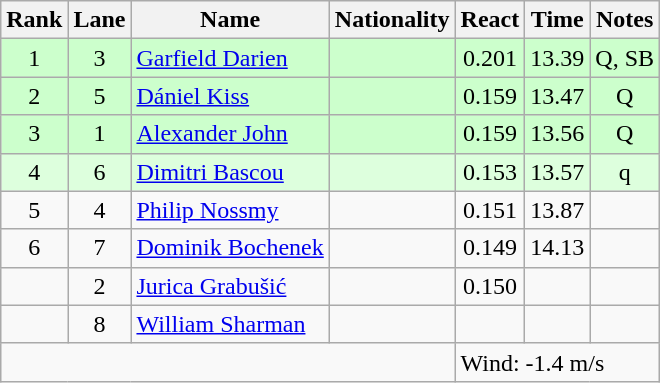<table class="wikitable sortable" style="text-align:center">
<tr>
<th>Rank</th>
<th>Lane</th>
<th>Name</th>
<th>Nationality</th>
<th>React</th>
<th>Time</th>
<th>Notes</th>
</tr>
<tr bgcolor=ccffcc>
<td>1</td>
<td>3</td>
<td align="left"><a href='#'>Garfield Darien</a></td>
<td align=left></td>
<td>0.201</td>
<td>13.39</td>
<td>Q, SB</td>
</tr>
<tr bgcolor=ccffcc>
<td>2</td>
<td>5</td>
<td align="left"><a href='#'>Dániel Kiss</a></td>
<td align=left></td>
<td>0.159</td>
<td>13.47</td>
<td>Q</td>
</tr>
<tr bgcolor=ccffcc>
<td>3</td>
<td>1</td>
<td align="left"><a href='#'>Alexander John</a></td>
<td align=left></td>
<td>0.159</td>
<td>13.56</td>
<td>Q</td>
</tr>
<tr bgcolor=ddffdd>
<td>4</td>
<td>6</td>
<td align="left"><a href='#'>Dimitri Bascou</a></td>
<td align=left></td>
<td>0.153</td>
<td>13.57</td>
<td>q</td>
</tr>
<tr>
<td>5</td>
<td>4</td>
<td align="left"><a href='#'>Philip Nossmy</a></td>
<td align=left></td>
<td>0.151</td>
<td>13.87</td>
<td></td>
</tr>
<tr>
<td>6</td>
<td>7</td>
<td align="left"><a href='#'>Dominik Bochenek</a></td>
<td align=left></td>
<td>0.149</td>
<td>14.13</td>
<td></td>
</tr>
<tr>
<td></td>
<td>2</td>
<td align="left"><a href='#'>Jurica Grabušić</a></td>
<td align=left></td>
<td>0.150</td>
<td></td>
<td></td>
</tr>
<tr>
<td></td>
<td>8</td>
<td align="left"><a href='#'>William Sharman</a></td>
<td align=left></td>
<td></td>
<td></td>
<td></td>
</tr>
<tr>
<td colspan=4></td>
<td colspan=3 align=left>Wind: -1.4 m/s</td>
</tr>
</table>
